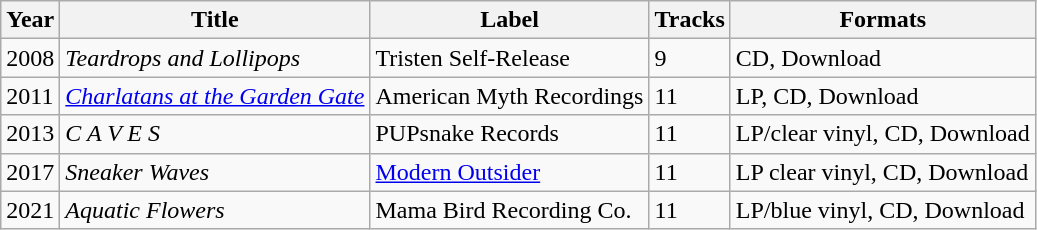<table class="wikitable sortable">
<tr>
<th>Year</th>
<th>Title</th>
<th>Label</th>
<th>Tracks</th>
<th>Formats</th>
</tr>
<tr>
<td>2008</td>
<td><em>Teardrops and Lollipops</em></td>
<td>Tristen Self-Release</td>
<td>9</td>
<td>CD, Download</td>
</tr>
<tr>
<td>2011</td>
<td><em><a href='#'>Charlatans at the Garden Gate</a></em></td>
<td>American Myth Recordings</td>
<td>11</td>
<td>LP, CD, Download</td>
</tr>
<tr>
<td>2013</td>
<td><em>C A V E S</em></td>
<td>PUPsnake Records</td>
<td>11</td>
<td>LP/clear vinyl, CD, Download</td>
</tr>
<tr>
<td>2017</td>
<td><em>Sneaker Waves</em></td>
<td><a href='#'>Modern Outsider</a></td>
<td>11</td>
<td>LP clear vinyl, CD, Download</td>
</tr>
<tr>
<td>2021</td>
<td><em>Aquatic Flowers</em></td>
<td>Mama Bird Recording Co.</td>
<td>11</td>
<td>LP/blue vinyl, CD, Download</td>
</tr>
</table>
